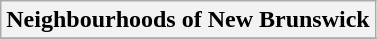<table class="wikitable sortable collapsible collapsed">
<tr>
<th colspan=6><strong>Neighbourhoods of New Brunswick</strong></th>
</tr>
<tr>
</tr>
</table>
